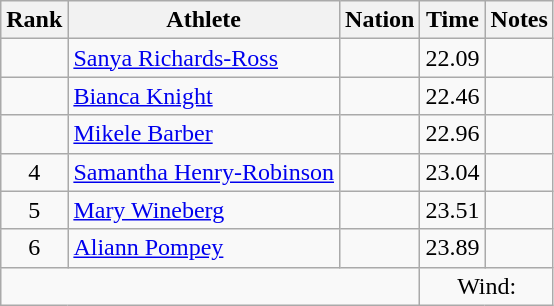<table class="wikitable mw-datatable sortable" style="text-align:center;">
<tr>
<th>Rank</th>
<th>Athlete</th>
<th>Nation</th>
<th>Time</th>
<th>Notes</th>
</tr>
<tr>
<td></td>
<td align=left><a href='#'>Sanya Richards-Ross</a></td>
<td align=left></td>
<td>22.09</td>
<td></td>
</tr>
<tr>
<td></td>
<td align=left><a href='#'>Bianca Knight</a></td>
<td align=left></td>
<td>22.46</td>
<td></td>
</tr>
<tr>
<td></td>
<td align=left><a href='#'>Mikele Barber</a></td>
<td align=left></td>
<td>22.96</td>
<td></td>
</tr>
<tr>
<td>4</td>
<td align=left><a href='#'>Samantha Henry-Robinson</a></td>
<td align=left></td>
<td>23.04</td>
<td></td>
</tr>
<tr>
<td>5</td>
<td align=left><a href='#'>Mary Wineberg</a></td>
<td align=left></td>
<td>23.51</td>
<td></td>
</tr>
<tr>
<td>6</td>
<td align=left><a href='#'>Aliann Pompey</a></td>
<td align=left></td>
<td>23.89</td>
<td></td>
</tr>
<tr class="sortbottom">
<td colspan=3></td>
<td colspan=2>Wind: </td>
</tr>
</table>
